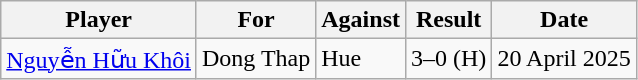<table class="wikitable">
<tr>
<th>Player</th>
<th>For</th>
<th>Against</th>
<th style="text-align:center">Result</th>
<th>Date</th>
</tr>
<tr>
<td> <a href='#'>Nguyễn Hữu Khôi</a></td>
<td>Dong Thap</td>
<td>Hue</td>
<td>3–0 (H)</td>
<td>20 April 2025</td>
</tr>
</table>
